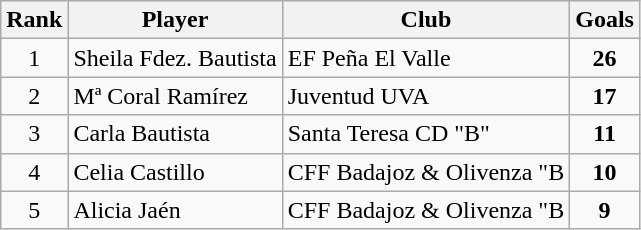<table class="wikitable" style="text-align:center">
<tr>
<th>Rank</th>
<th>Player</th>
<th>Club</th>
<th>Goals</th>
</tr>
<tr>
<td>1</td>
<td align="left">Sheila Fdez. Bautista</td>
<td align="left">EF Peña El Valle</td>
<td><strong>26</strong></td>
</tr>
<tr>
<td>2</td>
<td align="left">Mª Coral Ramírez</td>
<td align="left">Juventud UVA</td>
<td><strong>17</strong></td>
</tr>
<tr>
<td>3</td>
<td align="left">Carla Bautista</td>
<td align="left">Santa Teresa CD "B"</td>
<td><strong>11</strong></td>
</tr>
<tr>
<td>4</td>
<td align="left">Celia Castillo</td>
<td align="left">CFF Badajoz & Olivenza "B</td>
<td><strong>10</strong></td>
</tr>
<tr>
<td>5</td>
<td align="left">Alicia Jaén</td>
<td align="left">CFF Badajoz & Olivenza "B</td>
<td><strong>9</strong></td>
</tr>
</table>
